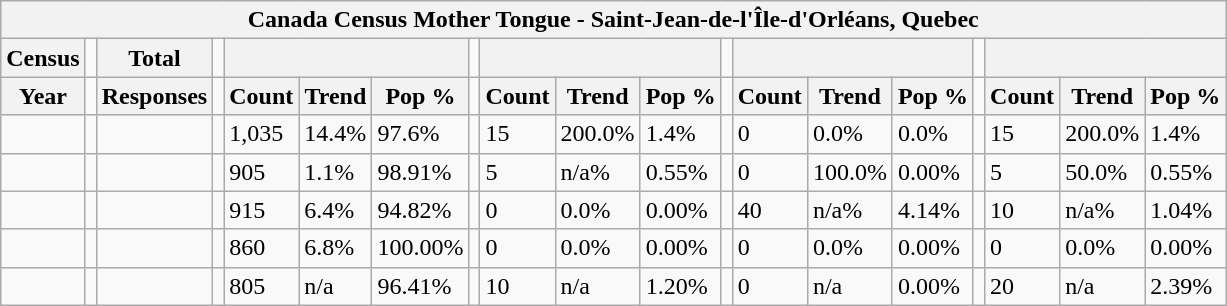<table class="wikitable">
<tr>
<th colspan="19">Canada Census Mother Tongue - Saint-Jean-de-l'Île-d'Orléans, Quebec</th>
</tr>
<tr>
<th>Census</th>
<td></td>
<th>Total</th>
<td colspan="1"></td>
<th colspan="3"></th>
<td colspan="1"></td>
<th colspan="3"></th>
<td colspan="1"></td>
<th colspan="3"></th>
<td colspan="1"></td>
<th colspan="3"></th>
</tr>
<tr>
<th>Year</th>
<td></td>
<th>Responses</th>
<td></td>
<th>Count</th>
<th>Trend</th>
<th>Pop %</th>
<td></td>
<th>Count</th>
<th>Trend</th>
<th>Pop %</th>
<td></td>
<th>Count</th>
<th>Trend</th>
<th>Pop %</th>
<td></td>
<th>Count</th>
<th>Trend</th>
<th>Pop %</th>
</tr>
<tr>
<td></td>
<td></td>
<td></td>
<td></td>
<td>1,035</td>
<td> 14.4%</td>
<td>97.6%</td>
<td></td>
<td>15</td>
<td> 200.0%</td>
<td>1.4%</td>
<td></td>
<td>0</td>
<td> 0.0%</td>
<td>0.0%</td>
<td></td>
<td>15</td>
<td> 200.0%</td>
<td>1.4%</td>
</tr>
<tr>
<td></td>
<td></td>
<td></td>
<td></td>
<td>905</td>
<td> 1.1%</td>
<td>98.91%</td>
<td></td>
<td>5</td>
<td> n/a%</td>
<td>0.55%</td>
<td></td>
<td>0</td>
<td> 100.0%</td>
<td>0.00%</td>
<td></td>
<td>5</td>
<td> 50.0%</td>
<td>0.55%</td>
</tr>
<tr>
<td></td>
<td></td>
<td></td>
<td></td>
<td>915</td>
<td> 6.4%</td>
<td>94.82%</td>
<td></td>
<td>0</td>
<td> 0.0%</td>
<td>0.00%</td>
<td></td>
<td>40</td>
<td> n/a%</td>
<td>4.14%</td>
<td></td>
<td>10</td>
<td> n/a%</td>
<td>1.04%</td>
</tr>
<tr>
<td></td>
<td></td>
<td></td>
<td></td>
<td>860</td>
<td> 6.8%</td>
<td>100.00%</td>
<td></td>
<td>0</td>
<td> 0.0%</td>
<td>0.00%</td>
<td></td>
<td>0</td>
<td> 0.0%</td>
<td>0.00%</td>
<td></td>
<td>0</td>
<td> 0.0%</td>
<td>0.00%</td>
</tr>
<tr>
<td></td>
<td></td>
<td></td>
<td></td>
<td>805</td>
<td>n/a</td>
<td>96.41%</td>
<td></td>
<td>10</td>
<td>n/a</td>
<td>1.20%</td>
<td></td>
<td>0</td>
<td>n/a</td>
<td>0.00%</td>
<td></td>
<td>20</td>
<td>n/a</td>
<td>2.39%</td>
</tr>
</table>
